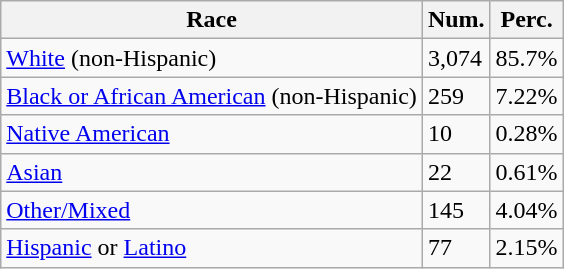<table class="wikitable">
<tr>
<th>Race</th>
<th>Num.</th>
<th>Perc.</th>
</tr>
<tr>
<td><a href='#'>White</a> (non-Hispanic)</td>
<td>3,074</td>
<td>85.7%</td>
</tr>
<tr>
<td><a href='#'>Black or African American</a> (non-Hispanic)</td>
<td>259</td>
<td>7.22%</td>
</tr>
<tr>
<td><a href='#'>Native American</a></td>
<td>10</td>
<td>0.28%</td>
</tr>
<tr>
<td><a href='#'>Asian</a></td>
<td>22</td>
<td>0.61%</td>
</tr>
<tr>
<td><a href='#'>Other/Mixed</a></td>
<td>145</td>
<td>4.04%</td>
</tr>
<tr>
<td><a href='#'>Hispanic</a> or <a href='#'>Latino</a></td>
<td>77</td>
<td>2.15%</td>
</tr>
</table>
